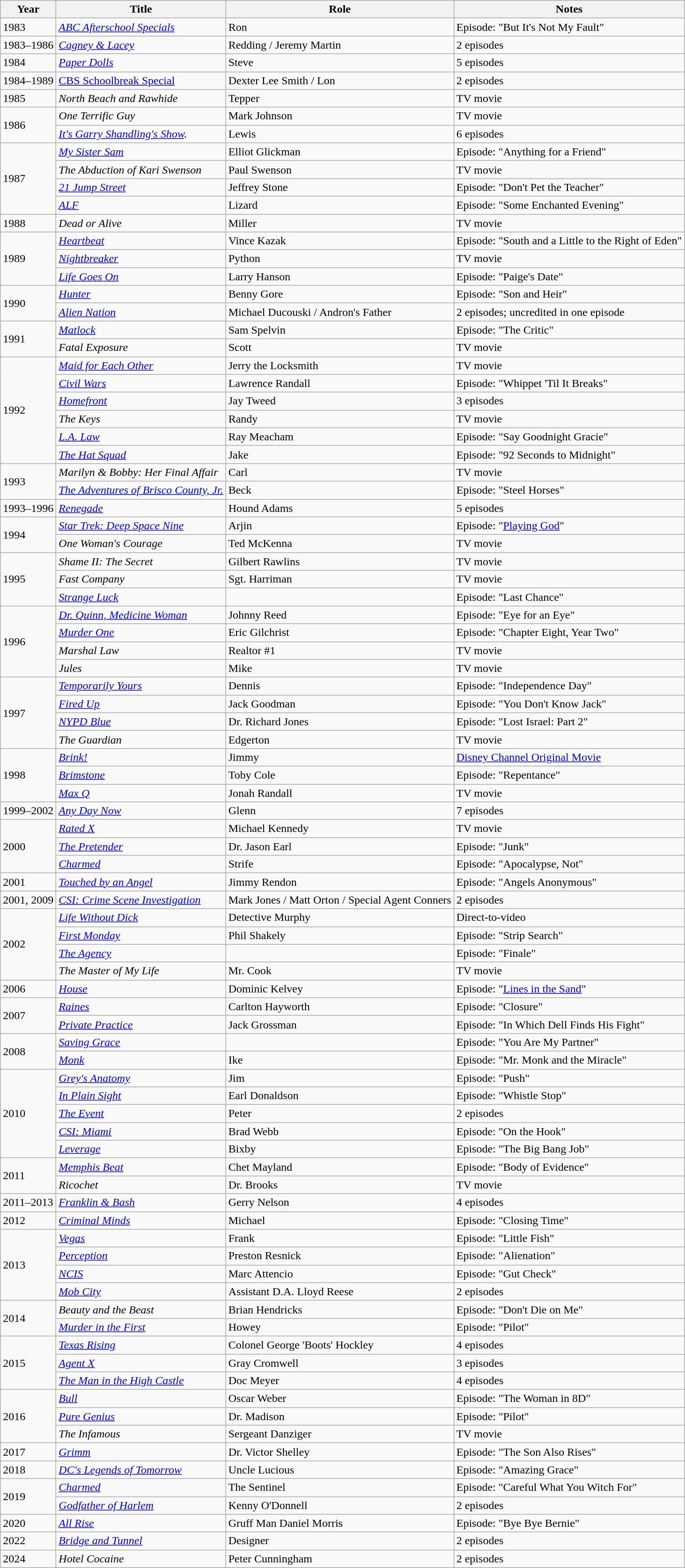<table class="wikitable sortable">
<tr>
<th>Year</th>
<th>Title</th>
<th>Role</th>
<th class="unsortable">Notes</th>
</tr>
<tr>
<td>1983</td>
<td><em><a href='#'>ABC Afterschool Specials</a></em></td>
<td>Ron</td>
<td>Episode: "But It's Not My Fault"</td>
</tr>
<tr>
<td>1983–1986</td>
<td><em><a href='#'>Cagney & Lacey</a></em></td>
<td>Redding / Jeremy Martin</td>
<td>2 episodes</td>
</tr>
<tr>
<td>1984</td>
<td><em><a href='#'>Paper Dolls</a></em></td>
<td>Steve</td>
<td>5 episodes</td>
</tr>
<tr>
<td>1984–1989</td>
<td><a href='#'>CBS Schoolbreak Special</a></td>
<td>Dexter Lee Smith / Lon</td>
<td>2 episodes</td>
</tr>
<tr>
<td>1985</td>
<td><em>North Beach and Rawhide</em></td>
<td>Tepper</td>
<td>TV movie</td>
</tr>
<tr>
<td rowspan="2">1986</td>
<td><em>One Terrific Guy</em></td>
<td>Mark Johnson</td>
<td>TV movie</td>
</tr>
<tr>
<td><em><a href='#'>It's Garry Shandling's Show</a>.</em></td>
<td>Lewis</td>
<td>6 episodes</td>
</tr>
<tr>
<td rowspan="4">1987</td>
<td><em><a href='#'>My Sister Sam</a></em></td>
<td>Elliot Glickman</td>
<td>Episode: "Anything for a Friend"</td>
</tr>
<tr>
<td><em>The Abduction of Kari Swenson</em></td>
<td>Paul Swenson</td>
<td>TV movie</td>
</tr>
<tr>
<td><em><a href='#'>21 Jump Street</a></em></td>
<td>Jeffrey Stone</td>
<td>Episode: "Don't Pet the Teacher"</td>
</tr>
<tr>
<td><em><a href='#'>ALF</a></em></td>
<td>Lizard</td>
<td>Episode: "Some Enchanted Evening"</td>
</tr>
<tr>
<td>1988</td>
<td><em>Dead or Alive</em></td>
<td>Miller</td>
<td>TV movie</td>
</tr>
<tr>
<td rowspan="3">1989</td>
<td><em><a href='#'>Heartbeat</a></em></td>
<td>Vince Kazak</td>
<td>Episode: "South and a Little to the Right of Eden"</td>
</tr>
<tr>
<td><em><a href='#'>Nightbreaker</a></em></td>
<td>Python</td>
<td>TV movie</td>
</tr>
<tr>
<td><em><a href='#'>Life Goes On</a></em></td>
<td>Larry Hanson</td>
<td>Episode: "Paige's Date"</td>
</tr>
<tr>
<td rowspan="2">1990</td>
<td><em><a href='#'>Hunter</a></em></td>
<td>Benny Gore</td>
<td>Episode: "Son and Heir"</td>
</tr>
<tr>
<td><em><a href='#'>Alien Nation</a></em></td>
<td>Michael Ducouski / Andron's Father</td>
<td>2 episodes; uncredited in one episode</td>
</tr>
<tr>
<td rowspan="2">1991</td>
<td><em><a href='#'>Matlock</a></em></td>
<td>Sam Spelvin</td>
<td>Episode: "The Critic"</td>
</tr>
<tr>
<td><em>Fatal Exposure</em></td>
<td>Scott</td>
<td>TV movie</td>
</tr>
<tr>
<td rowspan="6">1992</td>
<td><em><a href='#'>Maid for Each Other</a></em></td>
<td>Jerry the Locksmith</td>
<td>TV movie</td>
</tr>
<tr>
<td><em><a href='#'>Civil Wars</a></em></td>
<td>Lawrence Randall</td>
<td>Episode: "Whippet 'Til It Breaks"</td>
</tr>
<tr>
<td><em><a href='#'>Homefront</a></em></td>
<td>Jay Tweed</td>
<td>3 episodes</td>
</tr>
<tr>
<td><em>The Keys</em></td>
<td>Randy</td>
<td>TV movie</td>
</tr>
<tr>
<td><em><a href='#'>L.A. Law</a></em></td>
<td>Ray Meacham</td>
<td>Episode: "Say Goodnight Gracie"</td>
</tr>
<tr>
<td><em><a href='#'>The Hat Squad</a></em></td>
<td>Jake</td>
<td>Episode: "92 Seconds to Midnight"</td>
</tr>
<tr>
<td rowspan="2">1993</td>
<td><em>Marilyn & Bobby: Her Final Affair</em></td>
<td>Carl</td>
<td>TV movie</td>
</tr>
<tr>
<td><em><a href='#'>The Adventures of Brisco County, Jr.</a></em></td>
<td>Beck</td>
<td>Episode: "Steel Horses"</td>
</tr>
<tr>
<td>1993–1996</td>
<td><em><a href='#'>Renegade</a></em></td>
<td>Hound Adams</td>
<td>5 episodes</td>
</tr>
<tr>
<td rowspan="2">1994</td>
<td><em><a href='#'>Star Trek: Deep Space Nine</a></em></td>
<td>Arjin</td>
<td>Episode: "<a href='#'>Playing God</a>"</td>
</tr>
<tr>
<td><em>One Woman's Courage</em></td>
<td>Ted McKenna</td>
<td>TV movie</td>
</tr>
<tr>
<td rowspan="3">1995</td>
<td><em>Shame II: The Secret</em></td>
<td>Gilbert Rawlins</td>
<td>TV movie</td>
</tr>
<tr>
<td><em>Fast Company</em></td>
<td>Sgt. Harriman</td>
<td>TV movie</td>
</tr>
<tr>
<td><em><a href='#'>Strange Luck</a></em></td>
<td></td>
<td>Episode: "Last Chance"</td>
</tr>
<tr>
<td rowspan="4">1996</td>
<td><em><a href='#'>Dr. Quinn, Medicine Woman</a></em></td>
<td>Johnny Reed</td>
<td>Episode: "Eye for an Eye"</td>
</tr>
<tr>
<td><em><a href='#'>Murder One</a></em></td>
<td>Eric Gilchrist</td>
<td>Episode: "Chapter Eight, Year Two"</td>
</tr>
<tr>
<td><em>Marshal Law</em></td>
<td>Realtor #1</td>
<td>TV movie</td>
</tr>
<tr>
<td><em>Jules</em></td>
<td>Mike</td>
<td>TV movie</td>
</tr>
<tr>
<td rowspan="4">1997</td>
<td><em><a href='#'>Temporarily Yours</a></em></td>
<td>Dennis</td>
<td>Episode: "Independence Day"</td>
</tr>
<tr>
<td><em><a href='#'>Fired Up</a></em></td>
<td>Jack Goodman</td>
<td>Episode: "You Don't Know Jack"</td>
</tr>
<tr>
<td><em><a href='#'>NYPD Blue</a></em></td>
<td>Dr. Richard Jones</td>
<td>Episode: "Lost Israel: Part 2"</td>
</tr>
<tr>
<td><em>The Guardian</em></td>
<td>Edgerton</td>
<td>TV movie</td>
</tr>
<tr>
<td rowspan="3">1998</td>
<td><em><a href='#'>Brink!</a></em></td>
<td>Jimmy</td>
<td><a href='#'>Disney Channel Original Movie</a></td>
</tr>
<tr>
<td><em><a href='#'>Brimstone</a></em></td>
<td>Toby Cole</td>
<td>Episode: "Repentance"</td>
</tr>
<tr>
<td><em><a href='#'>Max Q</a></em></td>
<td>Jonah Randall</td>
<td>TV movie</td>
</tr>
<tr>
<td>1999–2002</td>
<td><em><a href='#'>Any Day Now</a></em></td>
<td>Glenn</td>
<td>7 episodes</td>
</tr>
<tr>
<td rowspan="3">2000</td>
<td><em><a href='#'>Rated X</a></em></td>
<td>Michael Kennedy</td>
<td>TV movie</td>
</tr>
<tr>
<td><em><a href='#'>The Pretender</a></em></td>
<td>Dr. Jason Earl</td>
<td>Episode: "Junk"</td>
</tr>
<tr>
<td><em><a href='#'>Charmed</a></em></td>
<td>Strife</td>
<td>Episode: "Apocalypse, Not"</td>
</tr>
<tr>
<td>2001</td>
<td><em><a href='#'>Touched by an Angel</a></em></td>
<td>Jimmy Rendon</td>
<td>Episode: "Angels Anonymous"</td>
</tr>
<tr>
<td>2001, 2009</td>
<td><em><a href='#'>CSI: Crime Scene Investigation</a></em></td>
<td>Mark Jones / Matt Orton / Special Agent Conners</td>
<td>2 episodes</td>
</tr>
<tr>
<td rowspan="4">2002</td>
<td><em><a href='#'>Life Without Dick</a></em></td>
<td>Detective Murphy</td>
<td>Direct-to-video</td>
</tr>
<tr>
<td><em><a href='#'>First Monday</a></em></td>
<td>Phil Shakely</td>
<td>Episode: "Strip Search"</td>
</tr>
<tr>
<td><em><a href='#'>The Agency</a></em></td>
<td></td>
<td>Episode: "Finale"</td>
</tr>
<tr>
<td><em>The Master of My Life</em></td>
<td>Mr. Cook</td>
<td>TV movie</td>
</tr>
<tr>
<td>2006</td>
<td><em><a href='#'>House</a></em></td>
<td>Dominic Kelvey</td>
<td>Episode: "<a href='#'>Lines in the Sand</a>"</td>
</tr>
<tr>
<td rowspan="2">2007</td>
<td><em><a href='#'>Raines</a></em></td>
<td>Carlton Hayworth</td>
<td>Episode: "Closure"</td>
</tr>
<tr>
<td><em><a href='#'>Private Practice</a></em></td>
<td>Jack Grossman</td>
<td>Episode: "In Which Dell Finds His Fight"</td>
</tr>
<tr>
<td rowspan="2">2008</td>
<td><em><a href='#'>Saving Grace</a></em></td>
<td></td>
<td>Episode: "You Are My Partner"</td>
</tr>
<tr>
<td><em><a href='#'>Monk</a></em></td>
<td>Ike</td>
<td>Episode: "Mr. Monk and the Miracle"</td>
</tr>
<tr>
<td rowspan="5">2010</td>
<td><em><a href='#'>Grey's Anatomy</a></em></td>
<td>Jim</td>
<td>Episode: "Push"</td>
</tr>
<tr>
<td><em><a href='#'>In Plain Sight</a></em></td>
<td>Earl Donaldson</td>
<td>Episode: "Whistle Stop"</td>
</tr>
<tr>
<td><em><a href='#'>The Event</a></em></td>
<td>Peter</td>
<td>2 episodes</td>
</tr>
<tr>
<td><em><a href='#'>CSI: Miami</a></em></td>
<td>Brad Webb</td>
<td>Episode: "On the Hook"</td>
</tr>
<tr>
<td><em><a href='#'>Leverage</a></em></td>
<td>Bixby</td>
<td>Episode: "The Big Bang Job"</td>
</tr>
<tr>
<td rowspan="2">2011</td>
<td><em><a href='#'>Memphis Beat</a></em></td>
<td>Chet Mayland</td>
<td>Episode: "Body of Evidence"</td>
</tr>
<tr>
<td><em>Ricochet</em></td>
<td>Dr. Brooks</td>
<td>TV movie</td>
</tr>
<tr>
<td>2011–2013</td>
<td><em><a href='#'>Franklin & Bash</a></em></td>
<td>Gerry Nelson</td>
<td>4 episodes</td>
</tr>
<tr>
<td>2012</td>
<td><em><a href='#'>Criminal Minds</a></em></td>
<td>Michael</td>
<td>Episode: "Closing Time"</td>
</tr>
<tr>
<td rowspan="4">2013</td>
<td><em><a href='#'>Vegas</a></em></td>
<td>Frank</td>
<td>Episode: "Little Fish"</td>
</tr>
<tr>
<td><em><a href='#'>Perception</a></em></td>
<td>Preston Resnick</td>
<td>Episode: "Alienation"</td>
</tr>
<tr>
<td><em><a href='#'>NCIS</a></em></td>
<td>Marc Attencio</td>
<td>Episode: "Gut Check"</td>
</tr>
<tr>
<td><em><a href='#'>Mob City</a></em></td>
<td>Assistant D.A. Lloyd Reese</td>
<td>2 episodes</td>
</tr>
<tr>
<td rowspan="2">2014</td>
<td><em>Beauty and the Beast</em></td>
<td>Brian Hendricks</td>
<td>Episode: "Don't Die on Me"</td>
</tr>
<tr>
<td><em><a href='#'>Murder in the First</a></em></td>
<td>Howey</td>
<td>Episode: "Pilot"</td>
</tr>
<tr>
<td rowspan="3">2015</td>
<td><em><a href='#'>Texas Rising</a></em></td>
<td>Colonel George 'Boots' Hockley</td>
<td>4 episodes</td>
</tr>
<tr>
<td><em><a href='#'>Agent X</a></em></td>
<td>Gray Cromwell</td>
<td>3 episodes</td>
</tr>
<tr>
<td><em><a href='#'>The Man in the High Castle</a></em></td>
<td>Doc Meyer</td>
<td>4 episodes</td>
</tr>
<tr>
<td rowspan="3">2016</td>
<td><em><a href='#'>Bull</a></em></td>
<td>Oscar Weber</td>
<td>Episode: "The Woman in 8D"</td>
</tr>
<tr>
<td><em><a href='#'>Pure Genius</a></em></td>
<td>Dr. Madison</td>
<td>Episode: "Pilot"</td>
</tr>
<tr>
<td><em>The Infamous</em></td>
<td>Sergeant Danziger</td>
<td>TV movie</td>
</tr>
<tr>
<td>2017</td>
<td><em><a href='#'>Grimm</a></em></td>
<td>Dr. Victor Shelley</td>
<td>Episode: "The Son Also Rises"</td>
</tr>
<tr>
<td>2018</td>
<td><em><a href='#'>DC's Legends of Tomorrow</a></em></td>
<td>Uncle Lucious</td>
<td>Episode: "Amazing Grace"</td>
</tr>
<tr>
<td rowspan="2">2019</td>
<td><em><a href='#'>Charmed</a></em></td>
<td>The Sentinel</td>
<td>Episode: "Careful What You Witch For"</td>
</tr>
<tr>
<td><em><a href='#'>Godfather of Harlem</a></em></td>
<td>Kenny O'Donnell</td>
<td>2 episodes</td>
</tr>
<tr>
<td>2020</td>
<td><em><a href='#'>All Rise</a></em></td>
<td>Gruff Man Daniel Morris</td>
<td>Episode: "Bye Bye Bernie"</td>
</tr>
<tr>
<td>2022</td>
<td><em><a href='#'>Bridge and Tunnel</a></em></td>
<td>Designer</td>
<td>2 episodes</td>
</tr>
<tr>
<td>2024</td>
<td><em>Hotel Cocaine</em></td>
<td>Peter Cunningham</td>
<td>2 episodes</td>
</tr>
</table>
